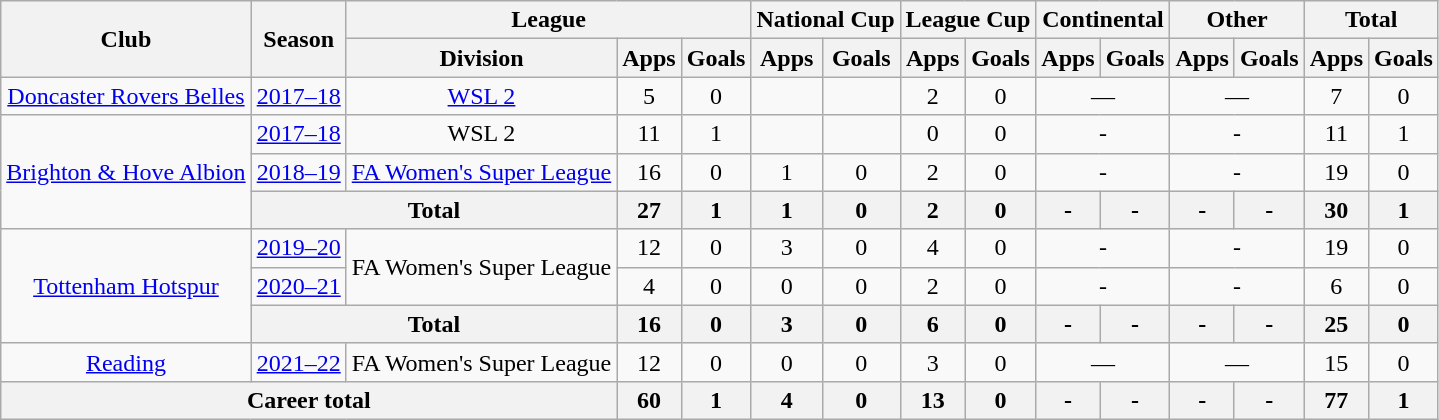<table class="wikitable" style="text-align:center">
<tr>
<th rowspan="2">Club</th>
<th rowspan="2">Season</th>
<th colspan="3">League</th>
<th colspan="2">National Cup</th>
<th colspan="2">League Cup</th>
<th colspan="2">Continental</th>
<th colspan="2">Other</th>
<th colspan="2">Total</th>
</tr>
<tr>
<th>Division</th>
<th>Apps</th>
<th>Goals</th>
<th>Apps</th>
<th>Goals</th>
<th>Apps</th>
<th>Goals</th>
<th>Apps</th>
<th>Goals</th>
<th>Apps</th>
<th>Goals</th>
<th>Apps</th>
<th>Goals</th>
</tr>
<tr>
<td><a href='#'>Doncaster Rovers Belles</a></td>
<td><a href='#'>2017–18</a></td>
<td><a href='#'>WSL 2</a></td>
<td>5</td>
<td>0</td>
<td></td>
<td></td>
<td>2</td>
<td>0</td>
<td colspan="2">—</td>
<td colspan="2">—</td>
<td>7</td>
<td>0</td>
</tr>
<tr>
<td rowspan="3"><a href='#'>Brighton & Hove Albion</a></td>
<td><a href='#'>2017–18</a></td>
<td rowspan="1">WSL 2</td>
<td>11</td>
<td>1</td>
<td></td>
<td></td>
<td>0</td>
<td>0</td>
<td colspan="2">-</td>
<td colspan="2">-</td>
<td>11</td>
<td>1</td>
</tr>
<tr>
<td><a href='#'>2018–19</a></td>
<td rowspan="1"><a href='#'>FA Women's Super League</a></td>
<td>16</td>
<td>0</td>
<td>1</td>
<td>0</td>
<td>2</td>
<td>0</td>
<td colspan="2">-</td>
<td colspan="2">-</td>
<td>19</td>
<td>0</td>
</tr>
<tr>
<th colspan="2">Total</th>
<th>27</th>
<th>1</th>
<th>1</th>
<th>0</th>
<th>2</th>
<th>0</th>
<th>-</th>
<th>-</th>
<th>-</th>
<th>-</th>
<th>30</th>
<th>1</th>
</tr>
<tr>
<td rowspan="3"><a href='#'>Tottenham Hotspur</a></td>
<td><a href='#'>2019–20</a></td>
<td rowspan="2">FA Women's Super League</td>
<td>12</td>
<td>0</td>
<td>3</td>
<td>0</td>
<td>4</td>
<td>0</td>
<td colspan="2">-</td>
<td colspan="2">-</td>
<td>19</td>
<td>0</td>
</tr>
<tr>
<td><a href='#'>2020–21</a></td>
<td>4</td>
<td>0</td>
<td>0</td>
<td>0</td>
<td>2</td>
<td>0</td>
<td colspan="2">-</td>
<td colspan="2">-</td>
<td>6</td>
<td>0</td>
</tr>
<tr>
<th colspan="2">Total</th>
<th>16</th>
<th>0</th>
<th>3</th>
<th>0</th>
<th>6</th>
<th>0</th>
<th>-</th>
<th>-</th>
<th>-</th>
<th>-</th>
<th>25</th>
<th>0</th>
</tr>
<tr>
<td><a href='#'>Reading</a></td>
<td><a href='#'>2021–22</a></td>
<td>FA Women's Super League</td>
<td>12</td>
<td>0</td>
<td>0</td>
<td>0</td>
<td>3</td>
<td>0</td>
<td colspan="2">—</td>
<td colspan="2">—</td>
<td>15</td>
<td>0</td>
</tr>
<tr>
<th colspan="3">Career total</th>
<th>60</th>
<th>1</th>
<th>4</th>
<th>0</th>
<th>13</th>
<th>0</th>
<th>-</th>
<th>-</th>
<th>-</th>
<th>-</th>
<th>77</th>
<th>1</th>
</tr>
</table>
